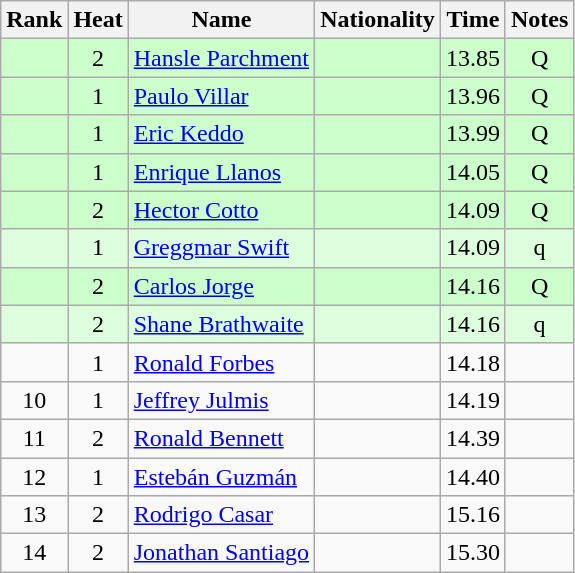<table class="wikitable sortable" style="text-align:center">
<tr>
<th>Rank</th>
<th>Heat</th>
<th>Name</th>
<th>Nationality</th>
<th>Time</th>
<th>Notes</th>
</tr>
<tr bgcolor=ccffcc>
<td></td>
<td>2</td>
<td align=left><a href='#'>Hansle Parchment</a></td>
<td align=left></td>
<td>13.85</td>
<td>Q</td>
</tr>
<tr bgcolor=ccffcc>
<td></td>
<td>1</td>
<td align=left><a href='#'>Paulo Villar</a></td>
<td align=left></td>
<td>13.96</td>
<td>Q</td>
</tr>
<tr bgcolor=ccffcc>
<td></td>
<td>1</td>
<td align=left><a href='#'>Eric Keddo</a></td>
<td align=left></td>
<td>13.99</td>
<td>Q</td>
</tr>
<tr bgcolor=ccffcc>
<td></td>
<td>1</td>
<td align=left><a href='#'>Enrique Llanos</a></td>
<td align=left></td>
<td>14.05</td>
<td>Q</td>
</tr>
<tr bgcolor=ccffcc>
<td></td>
<td>2</td>
<td align=left><a href='#'>Hector Cotto</a></td>
<td align=left></td>
<td>14.09</td>
<td>Q</td>
</tr>
<tr bgcolor=ddffdd>
<td></td>
<td>1</td>
<td align=left><a href='#'>Greggmar Swift</a></td>
<td align=left></td>
<td>14.09</td>
<td>q</td>
</tr>
<tr bgcolor=ccffcc>
<td></td>
<td>2</td>
<td align=left><a href='#'>Carlos Jorge</a></td>
<td align=left></td>
<td>14.16</td>
<td>Q</td>
</tr>
<tr bgcolor=ddffdd>
<td></td>
<td>2</td>
<td align=left><a href='#'>Shane Brathwaite</a></td>
<td align=left></td>
<td>14.16</td>
<td>q</td>
</tr>
<tr>
<td></td>
<td>1</td>
<td align=left><a href='#'>Ronald Forbes</a></td>
<td align=left></td>
<td>14.18</td>
<td></td>
</tr>
<tr>
<td>10</td>
<td>1</td>
<td align=left><a href='#'>Jeffrey Julmis</a></td>
<td align=left></td>
<td>14.19</td>
<td></td>
</tr>
<tr>
<td>11</td>
<td>2</td>
<td align=left><a href='#'>Ronald Bennett</a></td>
<td align=left></td>
<td>14.39</td>
<td></td>
</tr>
<tr>
<td>12</td>
<td>1</td>
<td align=left><a href='#'>Estebán Guzmán</a></td>
<td align=left></td>
<td>14.40</td>
<td></td>
</tr>
<tr>
<td>13</td>
<td>2</td>
<td align=left><a href='#'>Rodrigo Casar</a></td>
<td align=left></td>
<td>15.16</td>
<td></td>
</tr>
<tr>
<td>14</td>
<td>2</td>
<td align=left><a href='#'>Jonathan Santiago</a></td>
<td align=left></td>
<td>15.30</td>
<td></td>
</tr>
</table>
